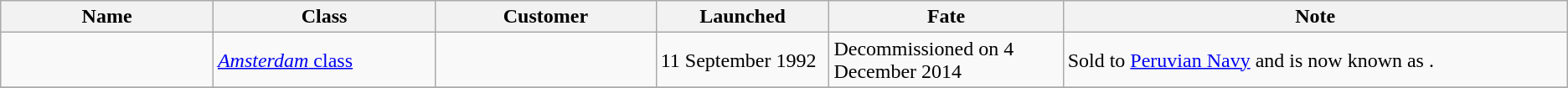<table class="wikitable mw-collapsible mw-collapsed">
<tr>
<th width="200">Name</th>
<th width="200">Class</th>
<th width="200">Customer</th>
<th width="150">Launched</th>
<th width="200">Fate</th>
<th width="500">Note</th>
</tr>
<tr>
<td></td>
<td><a href='#'><em>Amsterdam</em> class</a></td>
<td></td>
<td>11 September 1992</td>
<td>Decommissioned on 4 December 2014</td>
<td>Sold to <a href='#'>Peruvian Navy</a> and is now known as .</td>
</tr>
<tr>
</tr>
</table>
